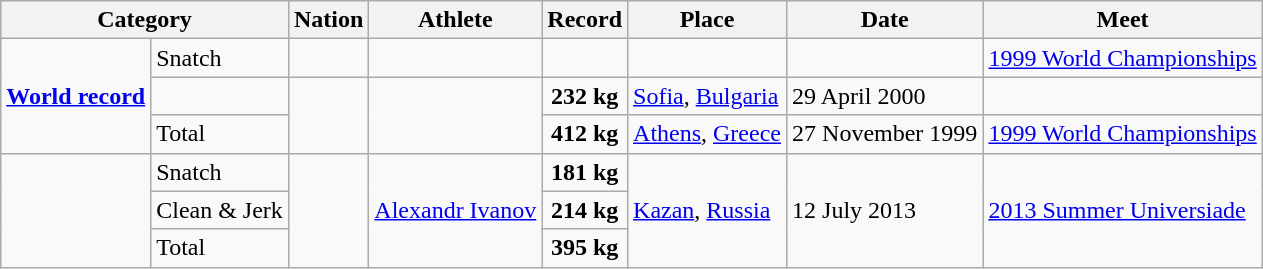<table class="wikitable" style="text-align:center;">
<tr>
<th colspan="2">Category</th>
<th>Nation</th>
<th>Athlete</th>
<th>Record</th>
<th>Place</th>
<th>Date</th>
<th>Meet</th>
</tr>
<tr>
<td rowspan="3"><strong><a href='#'>World record</a></strong></td>
<td align="left">Snatch</td>
<td align="left"></td>
<td align="left"></td>
<td><strong></strong></td>
<td align="left"></td>
<td align="left"></td>
<td align="left"><a href='#'>1999 World Championships</a></td>
</tr>
<tr>
<td align="left"></td>
<td align="left" rowspan="2"></td>
<td align="left" rowspan="2"></td>
<td><strong>232 kg</strong></td>
<td align="left"><a href='#'>Sofia</a>, <a href='#'>Bulgaria</a></td>
<td align="left">29 April 2000</td>
<td align="left"></td>
</tr>
<tr>
<td align="left">Total</td>
<td><strong>412 kg</strong></td>
<td align="left"><a href='#'>Athens</a>, <a href='#'>Greece</a></td>
<td align="left">27 November 1999</td>
<td align="left"><a href='#'>1999 World Championships</a></td>
</tr>
<tr>
<td rowspan="3"><strong></strong></td>
<td align="left">Snatch</td>
<td align="left" rowspan="3"></td>
<td align="left" rowspan="3"><a href='#'>Alexandr Ivanov</a></td>
<td><strong>181 kg</strong></td>
<td align="left" rowspan="3"><a href='#'>Kazan</a>, <a href='#'>Russia</a></td>
<td align="left" rowspan="3">12 July 2013</td>
<td align="left" rowspan="3"><a href='#'>2013 Summer Universiade</a></td>
</tr>
<tr>
<td align="left">Clean & Jerk</td>
<td><strong>214 kg</strong></td>
</tr>
<tr>
<td align="left">Total</td>
<td><strong>395 kg</strong></td>
</tr>
</table>
